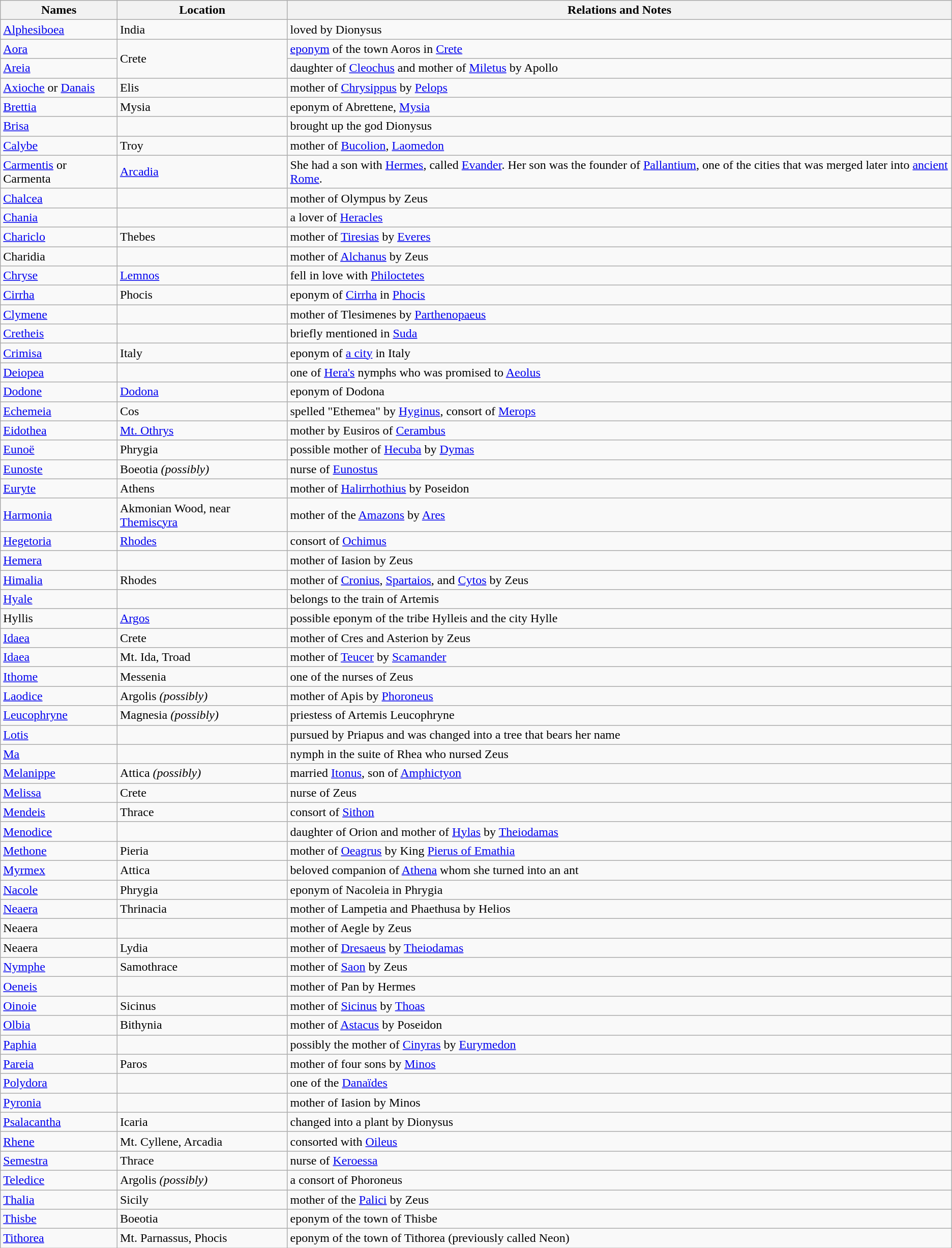<table class="wikitable">
<tr>
<th>Names</th>
<th>Location</th>
<th>Relations and Notes</th>
</tr>
<tr>
<td><a href='#'>Alphesiboea</a></td>
<td>India</td>
<td>loved by Dionysus</td>
</tr>
<tr>
<td><a href='#'>Aora</a></td>
<td rowspan="2">Crete</td>
<td><a href='#'>eponym</a> of the town Aoros in <a href='#'>Crete</a></td>
</tr>
<tr>
<td><a href='#'>Areia</a></td>
<td>daughter of <a href='#'>Cleochus</a> and mother of <a href='#'>Miletus</a> by Apollo</td>
</tr>
<tr>
<td><a href='#'>Axioche</a> or <a href='#'>Danais</a></td>
<td>Elis</td>
<td>mother of <a href='#'>Chrysippus</a> by <a href='#'>Pelops</a></td>
</tr>
<tr>
<td><a href='#'>Brettia</a></td>
<td>Mysia</td>
<td>eponym of Abrettene, <a href='#'>Mysia</a></td>
</tr>
<tr>
<td><a href='#'>Brisa</a></td>
<td></td>
<td>brought up the god Dionysus</td>
</tr>
<tr>
<td><a href='#'>Calybe</a></td>
<td>Troy</td>
<td>mother of <a href='#'>Bucolion</a>, <a href='#'>Laomedon</a></td>
</tr>
<tr>
<td><a href='#'>Carmentis</a> or Carmenta</td>
<td><a href='#'>Arcadia</a></td>
<td>She had a son with <a href='#'>Hermes</a>, called <a href='#'>Evander</a>. Her son was the founder of <a href='#'>Pallantium</a>, one of the cities that was merged later into <a href='#'>ancient Rome</a>.</td>
</tr>
<tr>
<td><a href='#'>Chalcea</a></td>
<td></td>
<td>mother of Olympus by Zeus</td>
</tr>
<tr>
<td><a href='#'>Chania</a></td>
<td></td>
<td>a lover of <a href='#'>Heracles</a></td>
</tr>
<tr>
<td><a href='#'>Chariclo</a></td>
<td>Thebes</td>
<td>mother of <a href='#'>Tiresias</a> by <a href='#'>Everes</a></td>
</tr>
<tr>
<td>Charidia</td>
<td></td>
<td>mother of <a href='#'>Alchanus</a> by Zeus</td>
</tr>
<tr>
<td><a href='#'>Chryse</a></td>
<td><a href='#'>Lemnos</a></td>
<td>fell in love with <a href='#'>Philoctetes</a></td>
</tr>
<tr>
<td><a href='#'>Cirrha</a></td>
<td>Phocis</td>
<td>eponym of <a href='#'>Cirrha</a> in <a href='#'>Phocis</a></td>
</tr>
<tr>
<td><a href='#'>Clymene</a></td>
<td></td>
<td>mother of Tlesimenes by <a href='#'>Parthenopaeus</a></td>
</tr>
<tr>
<td><a href='#'>Cretheis</a></td>
<td></td>
<td>briefly mentioned in <a href='#'>Suda</a></td>
</tr>
<tr>
<td><a href='#'>Crimisa</a></td>
<td>Italy</td>
<td>eponym of <a href='#'>a city</a> in Italy</td>
</tr>
<tr>
<td><a href='#'>Deiopea</a></td>
<td></td>
<td>one of <a href='#'>Hera's</a> nymphs who was promised to <a href='#'>Aeolus</a></td>
</tr>
<tr>
<td><a href='#'>Dodone</a></td>
<td><a href='#'>Dodona</a></td>
<td>eponym of Dodona</td>
</tr>
<tr>
<td><a href='#'>Echemeia</a></td>
<td>Cos</td>
<td>spelled "Ethemea" by <a href='#'>Hyginus</a>, consort of <a href='#'>Merops</a></td>
</tr>
<tr>
<td><a href='#'>Eidothea</a></td>
<td><a href='#'>Mt. Othrys</a></td>
<td>mother by Eusiros of <a href='#'>Cerambus</a></td>
</tr>
<tr>
<td><a href='#'>Eunoë</a></td>
<td>Phrygia</td>
<td>possible mother of <a href='#'>Hecuba</a> by <a href='#'>Dymas</a></td>
</tr>
<tr>
<td><a href='#'>Eunoste</a></td>
<td>Boeotia <em>(possibly)</em></td>
<td>nurse of <a href='#'>Eunostus</a></td>
</tr>
<tr>
<td><a href='#'>Euryte</a></td>
<td>Athens</td>
<td>mother of <a href='#'>Halirrhothius</a> by Poseidon</td>
</tr>
<tr>
<td><a href='#'>Harmonia</a></td>
<td>Akmonian Wood, near <a href='#'>Themiscyra</a></td>
<td>mother of the <a href='#'>Amazons</a> by <a href='#'>Ares</a></td>
</tr>
<tr>
<td><a href='#'>Hegetoria</a></td>
<td><a href='#'>Rhodes</a></td>
<td>consort of <a href='#'>Ochimus</a></td>
</tr>
<tr>
<td><a href='#'>Hemera</a></td>
<td></td>
<td>mother of Iasion by Zeus</td>
</tr>
<tr>
<td><a href='#'>Himalia</a></td>
<td>Rhodes</td>
<td>mother of <a href='#'>Cronius</a>, <a href='#'>Spartaios</a>, and <a href='#'>Cytos</a> by Zeus</td>
</tr>
<tr>
<td><a href='#'>Hyale</a></td>
<td></td>
<td>belongs to the train of Artemis</td>
</tr>
<tr>
<td>Hyllis</td>
<td><a href='#'>Argos</a></td>
<td>possible eponym of the tribe Hylleis and the city Hylle</td>
</tr>
<tr>
<td><a href='#'>Idaea</a></td>
<td>Crete</td>
<td>mother of Cres and Asterion by Zeus</td>
</tr>
<tr>
<td><a href='#'>Idaea</a></td>
<td>Mt. Ida, Troad</td>
<td>mother of <a href='#'>Teucer</a> by <a href='#'>Scamander</a></td>
</tr>
<tr>
<td><a href='#'>Ithome</a></td>
<td>Messenia</td>
<td>one of the nurses of Zeus</td>
</tr>
<tr>
<td><a href='#'>Laodice</a></td>
<td>Argolis <em>(possibly)</em></td>
<td>mother of Apis by <a href='#'>Phoroneus</a></td>
</tr>
<tr>
<td><a href='#'>Leucophryne</a></td>
<td>Magnesia <em>(possibly)</em></td>
<td>priestess of Artemis Leucophryne</td>
</tr>
<tr>
<td><a href='#'>Lotis</a></td>
<td></td>
<td>pursued by Priapus and was changed into a tree that bears her name</td>
</tr>
<tr>
<td><a href='#'>Ma</a></td>
<td></td>
<td>nymph in the suite of Rhea who nursed Zeus</td>
</tr>
<tr>
<td><a href='#'>Melanippe</a></td>
<td>Attica <em>(possibly)</em></td>
<td>married <a href='#'>Itonus</a>, son of <a href='#'>Amphictyon</a></td>
</tr>
<tr>
<td><a href='#'>Melissa</a></td>
<td>Crete</td>
<td>nurse of Zeus</td>
</tr>
<tr>
<td><a href='#'>Mendeis</a></td>
<td>Thrace</td>
<td>consort of <a href='#'>Sithon</a></td>
</tr>
<tr>
<td><a href='#'>Menodice</a></td>
<td></td>
<td>daughter of Orion and mother of <a href='#'>Hylas</a> by <a href='#'>Theiodamas</a></td>
</tr>
<tr>
<td><a href='#'>Methone</a></td>
<td>Pieria</td>
<td>mother of <a href='#'>Oeagrus</a> by King <a href='#'>Pierus of Emathia</a></td>
</tr>
<tr>
<td><a href='#'>Myrmex</a></td>
<td>Attica</td>
<td>beloved companion of <a href='#'>Athena</a> whom she turned into an ant</td>
</tr>
<tr>
<td><a href='#'>Nacole</a></td>
<td>Phrygia</td>
<td>eponym of Nacoleia in Phrygia</td>
</tr>
<tr>
<td><a href='#'>Neaera</a></td>
<td>Thrinacia</td>
<td>mother of Lampetia and Phaethusa by Helios</td>
</tr>
<tr>
<td>Neaera</td>
<td></td>
<td>mother of Aegle by Zeus</td>
</tr>
<tr>
<td>Neaera</td>
<td>Lydia</td>
<td>mother of <a href='#'>Dresaeus</a> by <a href='#'>Theiodamas</a></td>
</tr>
<tr>
<td><a href='#'>Nymphe</a></td>
<td>Samothrace</td>
<td>mother of <a href='#'>Saon</a> by Zeus</td>
</tr>
<tr>
<td><a href='#'>Oeneis</a></td>
<td></td>
<td>mother of Pan by Hermes</td>
</tr>
<tr>
<td><a href='#'>Oinoie</a></td>
<td>Sicinus</td>
<td>mother of <a href='#'>Sicinus</a> by <a href='#'>Thoas</a></td>
</tr>
<tr>
<td><a href='#'>Olbia</a></td>
<td>Bithynia</td>
<td>mother of <a href='#'>Astacus</a> by Poseidon</td>
</tr>
<tr>
<td><a href='#'>Paphia</a></td>
<td></td>
<td>possibly the mother of <a href='#'>Cinyras</a> by <a href='#'>Eurymedon</a></td>
</tr>
<tr>
<td><a href='#'>Pareia</a></td>
<td>Paros</td>
<td>mother of four sons by <a href='#'>Minos</a></td>
</tr>
<tr>
<td><a href='#'>Polydora</a></td>
<td></td>
<td>one of the <a href='#'>Danaïdes</a></td>
</tr>
<tr>
<td><a href='#'>Pyronia</a></td>
<td></td>
<td>mother of Iasion by Minos</td>
</tr>
<tr>
<td><a href='#'>Psalacantha</a></td>
<td>Icaria</td>
<td>changed into a plant by Dionysus</td>
</tr>
<tr>
<td><a href='#'>Rhene</a></td>
<td>Mt. Cyllene, Arcadia</td>
<td>consorted with <a href='#'>Oileus</a></td>
</tr>
<tr>
<td><a href='#'>Semestra</a></td>
<td>Thrace</td>
<td>nurse of <a href='#'>Keroessa</a></td>
</tr>
<tr>
<td><a href='#'>Teledice</a></td>
<td>Argolis <em>(possibly)</em></td>
<td>a consort of Phoroneus</td>
</tr>
<tr>
<td><a href='#'>Thalia</a></td>
<td>Sicily</td>
<td>mother of the <a href='#'>Palici</a> by Zeus</td>
</tr>
<tr>
<td><a href='#'>Thisbe</a></td>
<td>Boeotia</td>
<td>eponym of the town of Thisbe</td>
</tr>
<tr>
<td><a href='#'>Tithorea</a></td>
<td>Mt. Parnassus, Phocis</td>
<td>eponym of the town of Tithorea (previously called Neon)</td>
</tr>
</table>
